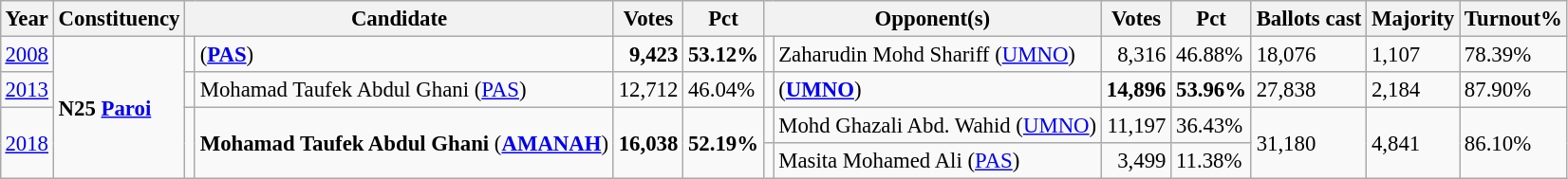<table class="wikitable" style="margin:0.5em ; font-size:95%">
<tr>
<th>Year</th>
<th>Constituency</th>
<th colspan=2>Candidate</th>
<th>Votes</th>
<th>Pct</th>
<th colspan=2>Opponent(s)</th>
<th>Votes</th>
<th>Pct</th>
<th>Ballots cast</th>
<th>Majority</th>
<th>Turnout%</th>
</tr>
<tr>
<td><a href='#'>2008</a></td>
<td rowspan=4><strong>N25 <a href='#'>Paroi</a></strong></td>
<td></td>
<td> (<a href='#'><strong>PAS</strong></a>)</td>
<td align="right"><strong>9,423</strong></td>
<td><strong>53.12%</strong></td>
<td></td>
<td>Zaharudin Mohd Shariff (<a href='#'>UMNO</a>)</td>
<td align="right">8,316</td>
<td>46.88%</td>
<td>18,076</td>
<td>1,107</td>
<td>78.39%</td>
</tr>
<tr>
<td><a href='#'>2013</a></td>
<td></td>
<td>Mohamad Taufek Abdul Ghani (<a href='#'>PAS</a>)</td>
<td align="right">12,712</td>
<td>46.04%</td>
<td></td>
<td> (<a href='#'><strong>UMNO</strong></a>)</td>
<td align="right"><strong>14,896</strong></td>
<td><strong>53.96%</strong></td>
<td>27,838</td>
<td>2,184</td>
<td>87.90%</td>
</tr>
<tr>
<td rowspan=2><a href='#'>2018</a></td>
<td rowspan=2 ></td>
<td rowspan=2><strong>Mohamad Taufek Abdul Ghani</strong> (<a href='#'><strong>AMANAH</strong></a>)</td>
<td rowspan=2 align="right"><strong>16,038</strong></td>
<td rowspan=2><strong>52.19%</strong></td>
<td></td>
<td>Mohd Ghazali Abd. Wahid (<a href='#'>UMNO</a>)</td>
<td align="right">11,197</td>
<td>36.43%</td>
<td rowspan=2>31,180</td>
<td rowspan=2>4,841</td>
<td rowspan=2>86.10%</td>
</tr>
<tr>
<td></td>
<td>Masita Mohamed Ali (<a href='#'>PAS</a>)</td>
<td align="right">3,499</td>
<td>11.38%</td>
</tr>
</table>
